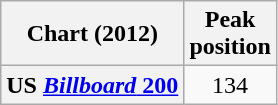<table class="wikitable plainrowheaders" style="text-align:center">
<tr>
<th>Chart (2012)</th>
<th>Peak<br>position</th>
</tr>
<tr>
<th scope="row">US <a href='#'><em>Billboard</em> 200</a></th>
<td>134</td>
</tr>
</table>
